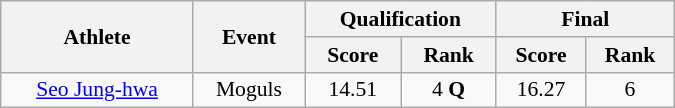<table class="wikitable" style="font-size:90%; text-align:center; width:450px">
<tr>
<th rowspan="2">Athlete</th>
<th rowspan="2">Event</th>
<th colspan="2">Qualification</th>
<th colspan="2">Final</th>
</tr>
<tr>
<th>Score</th>
<th>Rank</th>
<th>Score</th>
<th>Rank</th>
</tr>
<tr>
<td rowspan=1><a href='#'>Seo Jung-hwa</a></td>
<td>Moguls</td>
<td>14.51</td>
<td>4 <strong>Q</strong></td>
<td>16.27</td>
<td>6</td>
</tr>
</table>
